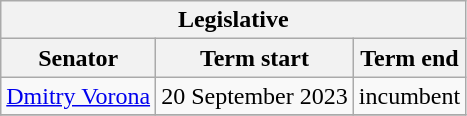<table class="wikitable sortable">
<tr>
<th colspan=3>Legislative</th>
</tr>
<tr>
<th>Senator</th>
<th>Term start</th>
<th>Term end</th>
</tr>
<tr>
<td><a href='#'>Dmitry Vorona</a></td>
<td>20 September 2023</td>
<td>incumbent</td>
</tr>
<tr>
</tr>
</table>
